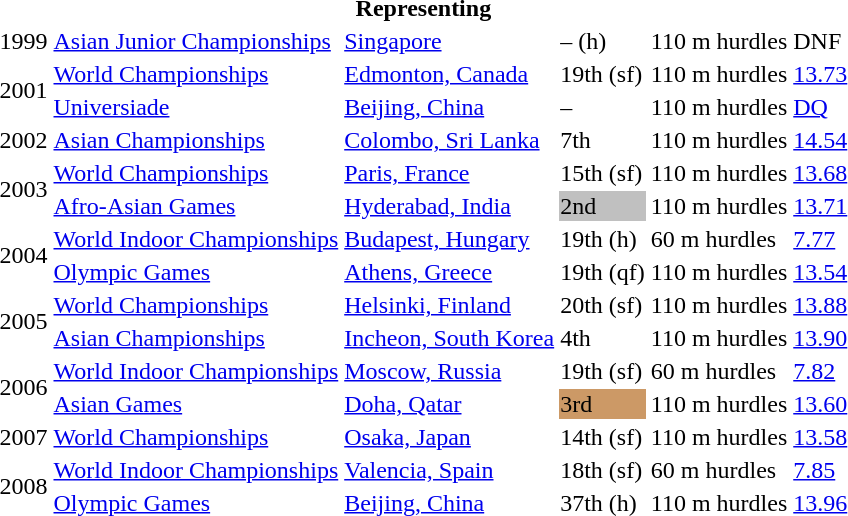<table>
<tr>
<th colspan="6">Representing </th>
</tr>
<tr>
<td>1999</td>
<td><a href='#'>Asian Junior Championships</a></td>
<td><a href='#'>Singapore</a></td>
<td>– (h)</td>
<td>110 m hurdles</td>
<td>DNF</td>
</tr>
<tr>
<td rowspan=2>2001</td>
<td><a href='#'>World Championships</a></td>
<td><a href='#'>Edmonton, Canada</a></td>
<td>19th (sf)</td>
<td>110 m hurdles</td>
<td><a href='#'>13.73</a></td>
</tr>
<tr>
<td><a href='#'>Universiade</a></td>
<td><a href='#'>Beijing, China</a></td>
<td>–</td>
<td>110 m hurdles</td>
<td><a href='#'>DQ</a></td>
</tr>
<tr>
<td>2002</td>
<td><a href='#'>Asian Championships</a></td>
<td><a href='#'>Colombo, Sri Lanka</a></td>
<td>7th</td>
<td>110 m hurdles</td>
<td><a href='#'>14.54</a></td>
</tr>
<tr>
<td rowspan=2>2003</td>
<td><a href='#'>World Championships</a></td>
<td><a href='#'>Paris, France</a></td>
<td>15th (sf)</td>
<td>110 m hurdles</td>
<td><a href='#'>13.68</a></td>
</tr>
<tr>
<td><a href='#'>Afro-Asian Games</a></td>
<td><a href='#'>Hyderabad, India</a></td>
<td bgcolor=silver>2nd</td>
<td>110 m hurdles</td>
<td><a href='#'>13.71</a></td>
</tr>
<tr>
<td rowspan=2>2004</td>
<td><a href='#'>World Indoor Championships</a></td>
<td><a href='#'>Budapest, Hungary</a></td>
<td>19th (h)</td>
<td>60 m hurdles</td>
<td><a href='#'>7.77</a></td>
</tr>
<tr>
<td><a href='#'>Olympic Games</a></td>
<td><a href='#'>Athens, Greece</a></td>
<td>19th (qf)</td>
<td>110 m hurdles</td>
<td><a href='#'>13.54</a></td>
</tr>
<tr>
<td rowspan=2>2005</td>
<td><a href='#'>World Championships</a></td>
<td><a href='#'>Helsinki, Finland</a></td>
<td>20th (sf)</td>
<td>110 m hurdles</td>
<td><a href='#'>13.88</a></td>
</tr>
<tr>
<td><a href='#'>Asian Championships</a></td>
<td><a href='#'>Incheon, South Korea</a></td>
<td>4th</td>
<td>110 m hurdles</td>
<td><a href='#'>13.90</a></td>
</tr>
<tr>
<td rowspan=2>2006</td>
<td><a href='#'>World Indoor Championships</a></td>
<td><a href='#'>Moscow, Russia</a></td>
<td>19th (sf)</td>
<td>60 m hurdles</td>
<td><a href='#'>7.82</a></td>
</tr>
<tr>
<td><a href='#'>Asian Games</a></td>
<td><a href='#'>Doha, Qatar</a></td>
<td bgcolor=cc9966>3rd</td>
<td>110 m hurdles</td>
<td><a href='#'>13.60</a></td>
</tr>
<tr>
<td>2007</td>
<td><a href='#'>World Championships</a></td>
<td><a href='#'>Osaka, Japan</a></td>
<td>14th (sf)</td>
<td>110 m hurdles</td>
<td><a href='#'>13.58</a></td>
</tr>
<tr>
<td rowspan=2>2008</td>
<td><a href='#'>World Indoor Championships</a></td>
<td><a href='#'>Valencia, Spain</a></td>
<td>18th (sf)</td>
<td>60 m hurdles</td>
<td><a href='#'>7.85</a></td>
</tr>
<tr>
<td><a href='#'>Olympic Games</a></td>
<td><a href='#'>Beijing, China</a></td>
<td>37th (h)</td>
<td>110 m hurdles</td>
<td><a href='#'>13.96</a></td>
</tr>
</table>
